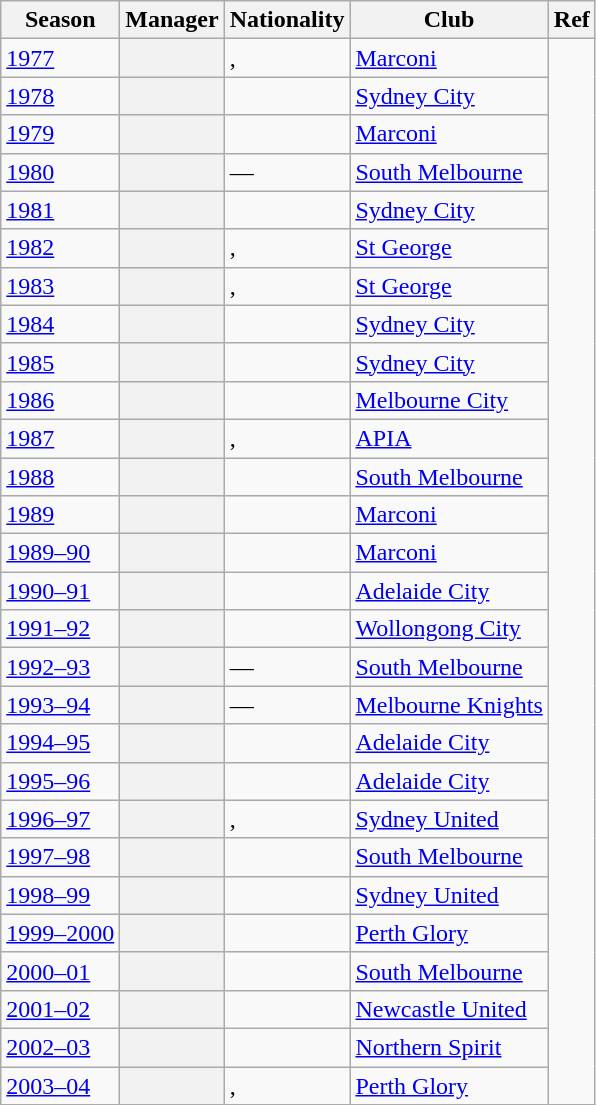<table class="sortable wikitable plainrowheaders">
<tr>
<th scope="col">Season</th>
<th scope="col">Manager</th>
<th scope="col">Nationality</th>
<th scope="col">Club</th>
<th class="unsortable" scope="col">Ref</th>
</tr>
<tr>
<td><a href='#'>1977</a></td>
<th scope="row"></th>
<td>, </td>
<td><a href='#'>Marconi</a></td>
<td rowspan="28"></td>
</tr>
<tr>
<td><a href='#'>1978</a></td>
<th scope="row"></th>
<td></td>
<td><a href='#'>Sydney City</a></td>
</tr>
<tr>
<td><a href='#'>1979</a></td>
<th scope="row"></th>
<td></td>
<td><a href='#'>Marconi</a></td>
</tr>
<tr>
<td><a href='#'>1980</a></td>
<th scope="row"></th>
<td>—</td>
<td><a href='#'>South Melbourne</a></td>
</tr>
<tr>
<td><a href='#'>1981</a></td>
<th scope="row"></th>
<td></td>
<td><a href='#'>Sydney City</a></td>
</tr>
<tr>
<td><a href='#'>1982</a></td>
<th scope="row"></th>
<td>, </td>
<td><a href='#'>St George</a></td>
</tr>
<tr>
<td><a href='#'>1983</a></td>
<th scope="row"> </th>
<td>, </td>
<td><a href='#'>St George</a></td>
</tr>
<tr>
<td><a href='#'>1984</a></td>
<th scope="row"> </th>
<td></td>
<td><a href='#'>Sydney City</a></td>
</tr>
<tr>
<td><a href='#'>1985</a></td>
<th scope="row"> </th>
<td></td>
<td><a href='#'>Sydney City</a></td>
</tr>
<tr>
<td><a href='#'>1986</a></td>
<th scope="row"></th>
<td></td>
<td><a href='#'>Melbourne City</a></td>
</tr>
<tr>
<td><a href='#'>1987</a></td>
<th scope="row"> </th>
<td>, </td>
<td><a href='#'>APIA</a></td>
</tr>
<tr>
<td><a href='#'>1988</a></td>
<th scope="row"></th>
<td></td>
<td><a href='#'>South Melbourne</a></td>
</tr>
<tr>
<td><a href='#'>1989</a></td>
<th scope="row"></th>
<td></td>
<td><a href='#'>Marconi</a></td>
</tr>
<tr>
<td><a href='#'>1989–90</a></td>
<th scope="row"> </th>
<td></td>
<td><a href='#'>Marconi</a></td>
</tr>
<tr>
<td><a href='#'>1990–91</a></td>
<th scope="row"></th>
<td></td>
<td><a href='#'>Adelaide City</a></td>
</tr>
<tr>
<td><a href='#'>1991–92</a></td>
<th scope="row"></th>
<td></td>
<td><a href='#'>Wollongong City</a></td>
</tr>
<tr>
<td><a href='#'>1992–93</a></td>
<th scope="row"></th>
<td>—</td>
<td><a href='#'>South Melbourne</a></td>
</tr>
<tr>
<td><a href='#'>1993–94</a></td>
<th scope="row"></th>
<td>—</td>
<td><a href='#'>Melbourne Knights</a></td>
</tr>
<tr>
<td><a href='#'>1994–95</a></td>
<th scope="row"> </th>
<td></td>
<td><a href='#'>Adelaide City</a></td>
</tr>
<tr>
<td><a href='#'>1995–96</a></td>
<th scope="row"></th>
<td></td>
<td><a href='#'>Adelaide City</a></td>
</tr>
<tr>
<td><a href='#'>1996–97</a></td>
<th scope="row"></th>
<td>, </td>
<td><a href='#'>Sydney United</a></td>
</tr>
<tr>
<td><a href='#'>1997–98</a></td>
<th scope="row"></th>
<td></td>
<td><a href='#'>South Melbourne</a></td>
</tr>
<tr>
<td><a href='#'>1998–99</a></td>
<th scope="row"></th>
<td></td>
<td><a href='#'>Sydney United</a></td>
</tr>
<tr>
<td><a href='#'>1999–2000</a></td>
<th scope="row"></th>
<td></td>
<td><a href='#'>Perth Glory</a></td>
</tr>
<tr>
<td><a href='#'>2000–01</a></td>
<th scope="row"></th>
<td></td>
<td><a href='#'>South Melbourne</a></td>
</tr>
<tr>
<td><a href='#'>2001–02</a></td>
<th scope="row"></th>
<td></td>
<td><a href='#'>Newcastle United</a></td>
</tr>
<tr>
<td><a href='#'>2002–03</a></td>
<th scope="row"></th>
<td></td>
<td><a href='#'>Northern Spirit</a></td>
</tr>
<tr>
<td><a href='#'>2003–04</a></td>
<th scope="row"></th>
<td>, </td>
<td><a href='#'>Perth Glory</a></td>
</tr>
</table>
